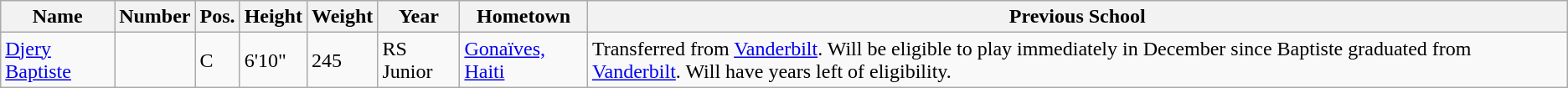<table class="wikitable sortable" border="1">
<tr>
<th>Name</th>
<th>Number</th>
<th>Pos.</th>
<th>Height</th>
<th>Weight</th>
<th>Year</th>
<th>Hometown</th>
<th class="unsortable">Previous School</th>
</tr>
<tr>
<td><a href='#'>Djery Baptiste</a></td>
<td></td>
<td>C</td>
<td>6'10"</td>
<td>245</td>
<td>RS Junior</td>
<td><a href='#'>Gonaïves, Haiti</a></td>
<td>Transferred from <a href='#'>Vanderbilt</a>. Will be eligible to play immediately in December since Baptiste graduated from <a href='#'>Vanderbilt</a>. Will have  years left of eligibility.</td>
</tr>
</table>
